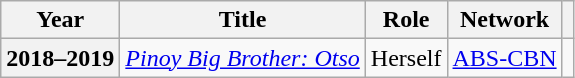<table class="wikitable plainrowheaders sortable" style="text-align:center">
<tr>
<th scope="col">Year</th>
<th scope="col">Title</th>
<th scope="col">Role</th>
<th scope="col">Network</th>
<th class="unsortable"></th>
</tr>
<tr>
<th scope="row" rowspan="1">2018–2019</th>
<td style="text-align:left"><em><a href='#'>Pinoy Big Brother: Otso</a></em></td>
<td>Herself</td>
<td><a href='#'>ABS-CBN</a></td>
<td></td>
</tr>
</table>
